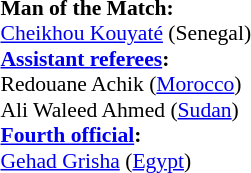<table width=50% style="font-size:90%">
<tr>
<td><br><strong>Man of the Match:</strong>
<br><a href='#'>Cheikhou Kouyaté</a> (Senegal)<br><strong><a href='#'>Assistant referees</a>:</strong>
<br>Redouane Achik (<a href='#'>Morocco</a>)
<br>Ali Waleed Ahmed (<a href='#'>Sudan</a>)
<br><strong><a href='#'>Fourth official</a>:</strong>
<br><a href='#'>Gehad Grisha</a> (<a href='#'>Egypt</a>)</td>
</tr>
</table>
